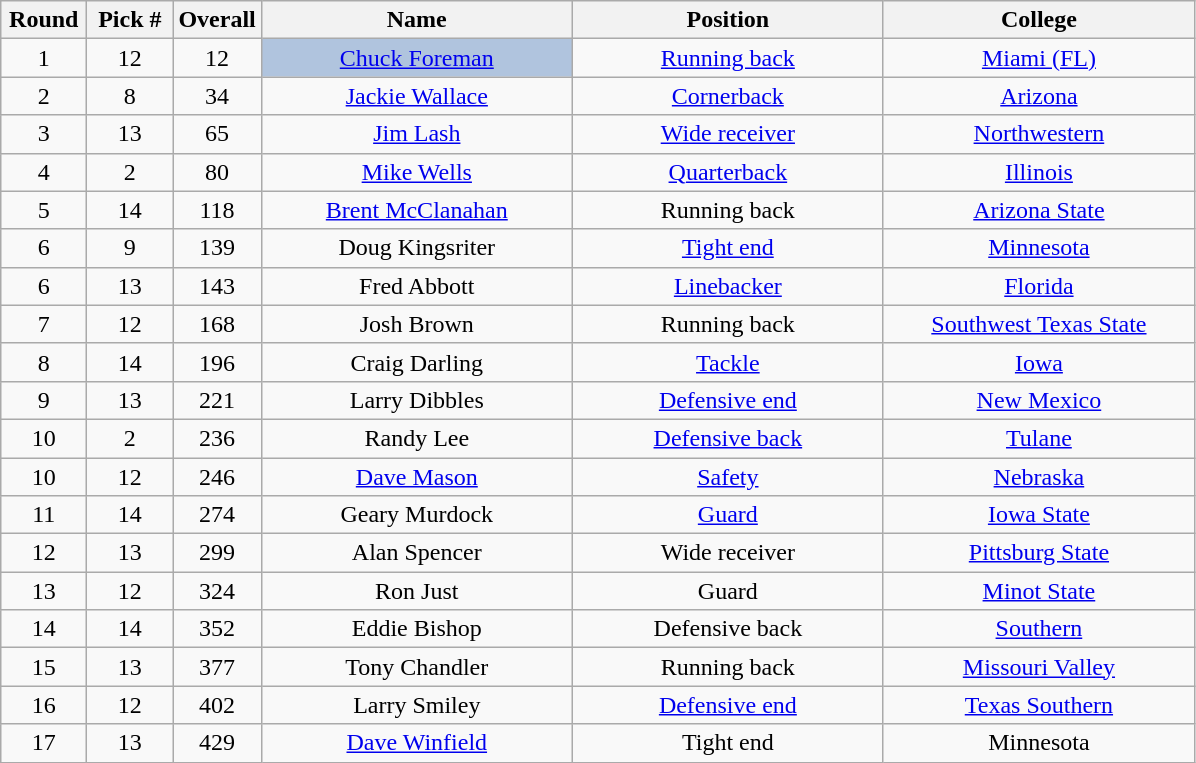<table class="wikitable sortable" style="text-align:center">
<tr>
<th width=50px>Round</th>
<th width=50px>Pick #</th>
<th width=50px>Overall</th>
<th width=200px>Name</th>
<th width=200px>Position</th>
<th width=200px>College</th>
</tr>
<tr>
<td>1</td>
<td>12</td>
<td>12</td>
<td bgcolor=lightsteelblue><a href='#'>Chuck Foreman</a></td>
<td><a href='#'>Running back</a></td>
<td><a href='#'>Miami (FL)</a></td>
</tr>
<tr>
<td>2</td>
<td>8</td>
<td>34</td>
<td><a href='#'>Jackie Wallace</a></td>
<td><a href='#'>Cornerback</a></td>
<td><a href='#'>Arizona</a></td>
</tr>
<tr>
<td>3</td>
<td>13</td>
<td>65</td>
<td><a href='#'>Jim Lash</a></td>
<td><a href='#'>Wide receiver</a></td>
<td><a href='#'>Northwestern</a></td>
</tr>
<tr>
<td>4</td>
<td>2</td>
<td>80</td>
<td><a href='#'>Mike Wells</a></td>
<td><a href='#'>Quarterback</a></td>
<td><a href='#'>Illinois</a></td>
</tr>
<tr>
<td>5</td>
<td>14</td>
<td>118</td>
<td><a href='#'>Brent McClanahan</a></td>
<td>Running back</td>
<td><a href='#'>Arizona State</a></td>
</tr>
<tr>
<td>6</td>
<td>9</td>
<td>139</td>
<td>Doug Kingsriter</td>
<td><a href='#'>Tight end</a></td>
<td><a href='#'>Minnesota</a></td>
</tr>
<tr>
<td>6</td>
<td>13</td>
<td>143</td>
<td>Fred Abbott</td>
<td><a href='#'>Linebacker</a></td>
<td><a href='#'>Florida</a></td>
</tr>
<tr>
<td>7</td>
<td>12</td>
<td>168</td>
<td>Josh Brown</td>
<td>Running back</td>
<td><a href='#'>Southwest Texas State</a></td>
</tr>
<tr>
<td>8</td>
<td>14</td>
<td>196</td>
<td>Craig Darling</td>
<td><a href='#'>Tackle</a></td>
<td><a href='#'>Iowa</a></td>
</tr>
<tr>
<td>9</td>
<td>13</td>
<td>221</td>
<td>Larry Dibbles</td>
<td><a href='#'>Defensive end</a></td>
<td><a href='#'>New Mexico</a></td>
</tr>
<tr>
<td>10</td>
<td>2</td>
<td>236</td>
<td>Randy Lee</td>
<td><a href='#'>Defensive back</a></td>
<td><a href='#'>Tulane</a></td>
</tr>
<tr>
<td>10</td>
<td>12</td>
<td>246</td>
<td><a href='#'>Dave Mason</a></td>
<td><a href='#'>Safety</a></td>
<td><a href='#'>Nebraska</a></td>
</tr>
<tr>
<td>11</td>
<td>14</td>
<td>274</td>
<td>Geary Murdock</td>
<td><a href='#'>Guard</a></td>
<td><a href='#'>Iowa State</a></td>
</tr>
<tr>
<td>12</td>
<td>13</td>
<td>299</td>
<td>Alan Spencer</td>
<td>Wide receiver</td>
<td><a href='#'>Pittsburg State</a></td>
</tr>
<tr>
<td>13</td>
<td>12</td>
<td>324</td>
<td>Ron Just</td>
<td>Guard</td>
<td><a href='#'>Minot State</a></td>
</tr>
<tr>
<td>14</td>
<td>14</td>
<td>352</td>
<td>Eddie Bishop</td>
<td>Defensive back</td>
<td><a href='#'>Southern</a></td>
</tr>
<tr>
<td>15</td>
<td>13</td>
<td>377</td>
<td>Tony Chandler</td>
<td>Running back</td>
<td><a href='#'>Missouri Valley</a></td>
</tr>
<tr>
<td>16</td>
<td>12</td>
<td>402</td>
<td>Larry Smiley</td>
<td><a href='#'>Defensive end</a></td>
<td><a href='#'>Texas Southern</a></td>
</tr>
<tr>
<td>17</td>
<td>13</td>
<td>429</td>
<td><a href='#'>Dave Winfield</a></td>
<td>Tight end</td>
<td>Minnesota</td>
</tr>
</table>
